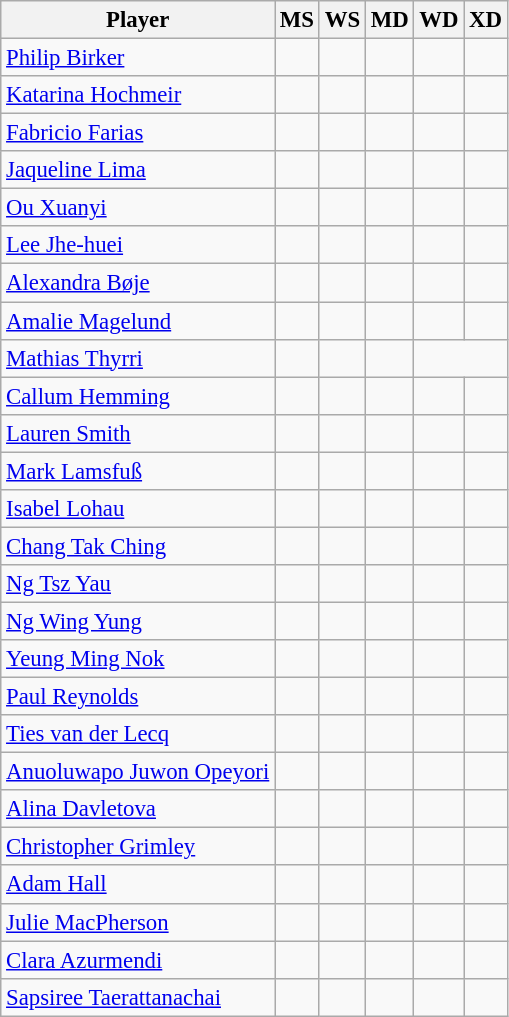<table class="wikitable" style="font-size:95%; text-align:center">
<tr>
<th>Player</th>
<th>MS</th>
<th>WS</th>
<th>MD</th>
<th>WD</th>
<th>XD</th>
</tr>
<tr>
<td align="left"> <a href='#'>Philip Birker</a></td>
<td></td>
<td></td>
<td></td>
<td></td>
<td></td>
</tr>
<tr>
<td align="left"> <a href='#'>Katarina Hochmeir</a></td>
<td></td>
<td></td>
<td></td>
<td></td>
<td></td>
</tr>
<tr>
<td align="left"> <a href='#'>Fabricio Farias</a></td>
<td></td>
<td></td>
<td></td>
<td></td>
<td></td>
</tr>
<tr>
<td align="left"> <a href='#'>Jaqueline Lima</a></td>
<td></td>
<td></td>
<td></td>
<td></td>
<td></td>
</tr>
<tr>
<td align="left"> <a href='#'>Ou Xuanyi</a></td>
<td></td>
<td></td>
<td></td>
<td></td>
<td></td>
</tr>
<tr>
<td align="left"> <a href='#'>Lee Jhe-huei</a></td>
<td></td>
<td></td>
<td></td>
<td></td>
<td></td>
</tr>
<tr>
<td align="left"> <a href='#'>Alexandra Bøje</a></td>
<td></td>
<td></td>
<td></td>
<td></td>
<td></td>
</tr>
<tr>
<td align="left"> <a href='#'>Amalie Magelund</a></td>
<td></td>
<td></td>
<td></td>
<td></td>
<td></td>
</tr>
<tr>
<td align="left"> <a href='#'>Mathias Thyrri</a></td>
<td></td>
<td></td>
<td></td>
</tr>
<tr>
<td align="left"> <a href='#'>Callum Hemming</a></td>
<td></td>
<td></td>
<td></td>
<td></td>
<td></td>
</tr>
<tr>
<td align="left"> <a href='#'>Lauren Smith</a></td>
<td></td>
<td></td>
<td></td>
<td></td>
<td></td>
</tr>
<tr>
<td align="left"> <a href='#'>Mark Lamsfuß</a></td>
<td></td>
<td></td>
<td></td>
<td></td>
<td></td>
</tr>
<tr>
<td align="left"> <a href='#'>Isabel Lohau</a></td>
<td></td>
<td></td>
<td></td>
<td></td>
<td></td>
</tr>
<tr>
<td align="left"> <a href='#'>Chang Tak Ching</a></td>
<td></td>
<td></td>
<td></td>
<td></td>
<td></td>
</tr>
<tr>
<td align="left"> <a href='#'>Ng Tsz Yau</a></td>
<td></td>
<td></td>
<td></td>
<td></td>
<td></td>
</tr>
<tr>
<td align="left"> <a href='#'>Ng Wing Yung</a></td>
<td></td>
<td></td>
<td></td>
<td></td>
<td></td>
</tr>
<tr>
<td align="left"> <a href='#'>Yeung Ming Nok</a></td>
<td></td>
<td></td>
<td></td>
<td></td>
<td></td>
</tr>
<tr>
<td align="left"> <a href='#'>Paul Reynolds</a></td>
<td></td>
<td></td>
<td></td>
<td></td>
<td></td>
</tr>
<tr>
<td align="left"> <a href='#'>Ties van der Lecq</a></td>
<td></td>
<td></td>
<td></td>
<td></td>
<td></td>
</tr>
<tr>
<td align="left"> <a href='#'>Anuoluwapo Juwon Opeyori</a></td>
<td></td>
<td></td>
<td></td>
<td></td>
<td></td>
</tr>
<tr>
<td align="left"> <a href='#'>Alina Davletova</a></td>
<td></td>
<td></td>
<td></td>
<td></td>
<td></td>
</tr>
<tr>
<td align="left"> <a href='#'>Christopher Grimley</a></td>
<td></td>
<td></td>
<td></td>
<td></td>
<td></td>
</tr>
<tr>
<td align="left"> <a href='#'>Adam Hall</a></td>
<td></td>
<td></td>
<td></td>
<td></td>
<td></td>
</tr>
<tr>
<td align="left"> <a href='#'>Julie MacPherson</a></td>
<td></td>
<td></td>
<td></td>
<td></td>
<td></td>
</tr>
<tr>
<td align="left"> <a href='#'>Clara Azurmendi</a></td>
<td></td>
<td></td>
<td></td>
<td></td>
<td></td>
</tr>
<tr>
<td align="left"> <a href='#'>Sapsiree Taerattanachai</a></td>
<td></td>
<td></td>
<td></td>
<td></td>
<td></td>
</tr>
</table>
